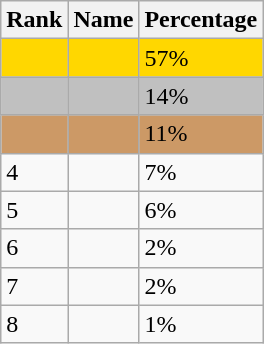<table class="wikitable">
<tr>
<th>Rank</th>
<th>Name</th>
<th>Percentage</th>
</tr>
<tr style="background:gold;"  sup man>
<td></td>
<td></td>
<td>57%</td>
</tr>
<tr style="background:silver;">
<td></td>
<td></td>
<td>14%</td>
</tr>
<tr style="background:#CC9966;">
<td></td>
<td></td>
<td>11%</td>
</tr>
<tr>
<td>4</td>
<td></td>
<td>7%</td>
</tr>
<tr>
<td>5</td>
<td></td>
<td>6%</td>
</tr>
<tr>
<td>6</td>
<td></td>
<td>2%</td>
</tr>
<tr>
<td>7</td>
<td></td>
<td>2%</td>
</tr>
<tr>
<td>8</td>
<td></td>
<td>1%</td>
</tr>
</table>
